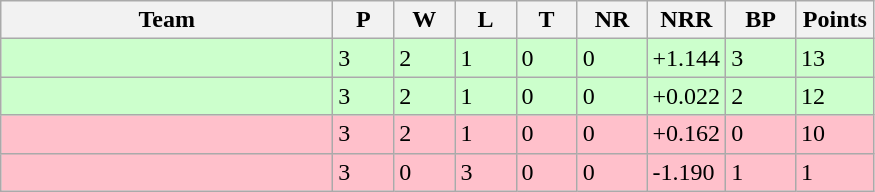<table class="wikitable">
<tr>
<th width=38%>Team</th>
<th width=7%>P</th>
<th width=7%>W</th>
<th width=7%>L</th>
<th width=7%>T</th>
<th width=8%>NR</th>
<th width=9%>NRR</th>
<th width=8%>BP</th>
<th width=9%>Points</th>
</tr>
<tr bgcolor=ccffcc>
<td align=left></td>
<td>3</td>
<td>2</td>
<td>1</td>
<td>0</td>
<td>0</td>
<td>+1.144</td>
<td>3</td>
<td>13</td>
</tr>
<tr bgcolor=ccffcc>
<td align=left></td>
<td>3</td>
<td>2</td>
<td>1</td>
<td>0</td>
<td>0</td>
<td>+0.022</td>
<td>2</td>
<td>12</td>
</tr>
<tr bgcolor=pink>
<td align=left></td>
<td>3</td>
<td>2</td>
<td>1</td>
<td>0</td>
<td>0</td>
<td>+0.162</td>
<td>0</td>
<td>10</td>
</tr>
<tr bgcolor=pink>
<td align=left></td>
<td>3</td>
<td>0</td>
<td>3</td>
<td>0</td>
<td>0</td>
<td>-1.190</td>
<td>1</td>
<td>1</td>
</tr>
</table>
